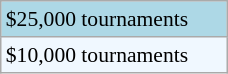<table class="wikitable" style="font-size:90%;" width=12%>
<tr style="background:lightblue;">
<td>$25,000 tournaments</td>
</tr>
<tr style="background:#f0f8ff;">
<td>$10,000 tournaments</td>
</tr>
</table>
